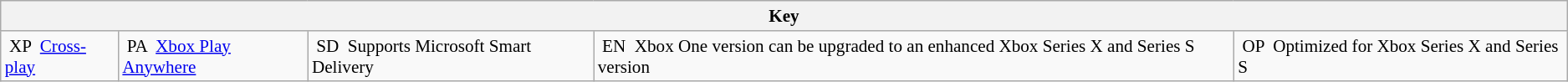<table class="wikitable" style="float: left; margin-right: 1em; font-size:88%;">
<tr>
<th colspan="5">Key</th>
</tr>
<tr>
<td><span> XP </span> <a href='#'>Cross-play</a></td>
<td><span> PA </span> <a href='#'>Xbox Play Anywhere</a></td>
<td><span> SD </span> Supports Microsoft Smart Delivery</td>
<td><span> EN </span> Xbox One version can be upgraded to an enhanced Xbox Series X and Series S version</td>
<td><span> OP </span> Optimized for Xbox Series X and Series S</td>
</tr>
</table>
